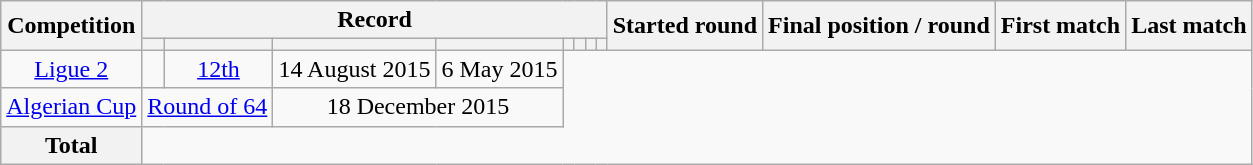<table class="wikitable" style="text-align: center">
<tr>
<th rowspan=2>Competition</th>
<th colspan=8>Record</th>
<th rowspan=2>Started round</th>
<th rowspan=2>Final position / round</th>
<th rowspan=2>First match</th>
<th rowspan=2>Last match</th>
</tr>
<tr>
<th></th>
<th></th>
<th></th>
<th></th>
<th></th>
<th></th>
<th></th>
<th></th>
</tr>
<tr>
<td><a href='#'>Ligue 2</a><br></td>
<td></td>
<td><a href='#'>12th</a></td>
<td>14 August 2015</td>
<td>6 May 2015</td>
</tr>
<tr>
<td><a href='#'>Algerian Cup</a><br></td>
<td colspan=2><a href='#'>Round of 64</a></td>
<td colspan=2>18 December 2015</td>
</tr>
<tr>
<th>Total<br></th>
</tr>
</table>
